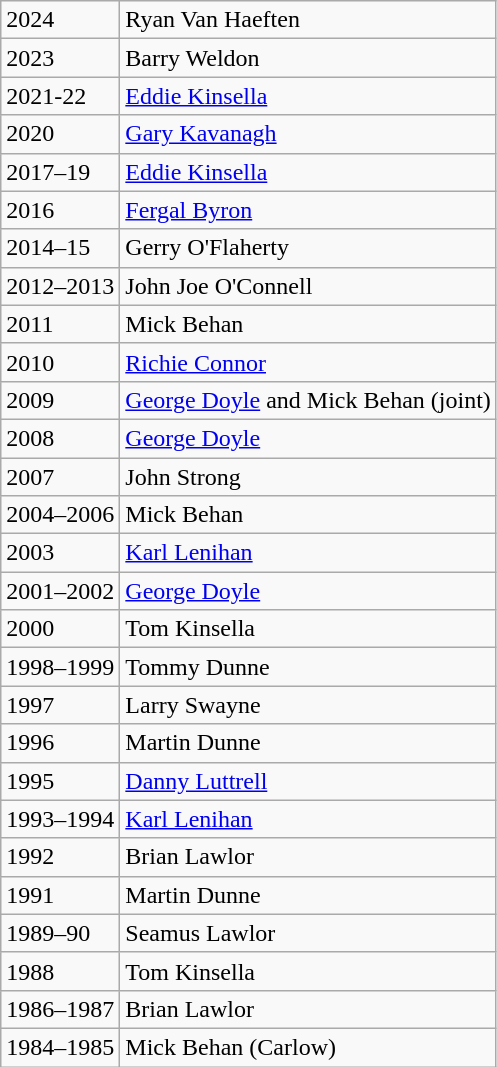<table class="wikitable">
<tr>
<td>2024</td>
<td>Ryan Van Haeften</td>
</tr>
<tr>
<td>2023</td>
<td>Barry Weldon</td>
</tr>
<tr>
<td>2021-22</td>
<td><a href='#'>Eddie Kinsella</a></td>
</tr>
<tr>
<td>2020</td>
<td><a href='#'>Gary Kavanagh</a></td>
</tr>
<tr>
<td>2017–19</td>
<td><a href='#'>Eddie Kinsella</a></td>
</tr>
<tr>
<td>2016</td>
<td><a href='#'>Fergal Byron</a></td>
</tr>
<tr>
<td>2014–15</td>
<td>Gerry O'Flaherty</td>
</tr>
<tr>
<td>2012–2013</td>
<td>John Joe O'Connell</td>
</tr>
<tr>
<td>2011</td>
<td>Mick Behan</td>
</tr>
<tr>
<td>2010</td>
<td><a href='#'>Richie Connor</a></td>
</tr>
<tr>
<td>2009</td>
<td><a href='#'>George Doyle</a> and Mick Behan (joint)</td>
</tr>
<tr>
<td>2008</td>
<td><a href='#'>George Doyle</a></td>
</tr>
<tr>
<td>2007</td>
<td>John Strong</td>
</tr>
<tr>
<td>2004–2006</td>
<td>Mick Behan</td>
</tr>
<tr>
<td>2003</td>
<td><a href='#'>Karl Lenihan</a></td>
</tr>
<tr>
<td>2001–2002</td>
<td><a href='#'>George Doyle</a></td>
</tr>
<tr>
<td>2000</td>
<td>Tom Kinsella</td>
</tr>
<tr>
<td>1998–1999</td>
<td>Tommy Dunne</td>
</tr>
<tr>
<td>1997</td>
<td>Larry Swayne</td>
</tr>
<tr>
<td>1996</td>
<td>Martin Dunne</td>
</tr>
<tr>
<td>1995</td>
<td><a href='#'>Danny Luttrell</a></td>
</tr>
<tr>
<td>1993–1994</td>
<td><a href='#'>Karl Lenihan</a></td>
</tr>
<tr>
<td>1992</td>
<td>Brian Lawlor</td>
</tr>
<tr>
<td>1991</td>
<td>Martin Dunne</td>
</tr>
<tr>
<td>1989–90</td>
<td>Seamus Lawlor</td>
</tr>
<tr>
<td>1988</td>
<td>Tom Kinsella</td>
</tr>
<tr>
<td>1986–1987</td>
<td>Brian Lawlor</td>
</tr>
<tr>
<td>1984–1985</td>
<td>Mick Behan (Carlow)</td>
</tr>
</table>
